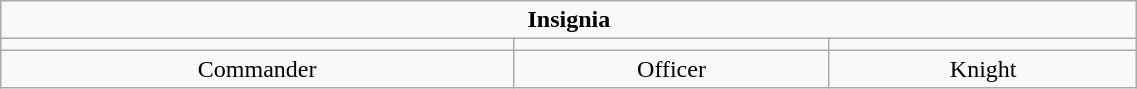<table align=center class=wikitable width=60%>
<tr>
<td colspan=7 align="center"><strong>Insignia</strong></td>
</tr>
<tr>
<td width=33,33% valign=top align=center></td>
<td width=33,33% valign=top align=center></td>
<td width=33,33% valign=top align=center></td>
</tr>
<tr>
<td width=33,33% valign=top align=center>Commander</td>
<td width=33,33% valign=top align=center>Officer</td>
<td width=33,33% valign=top align=center>Knight</td>
</tr>
</table>
